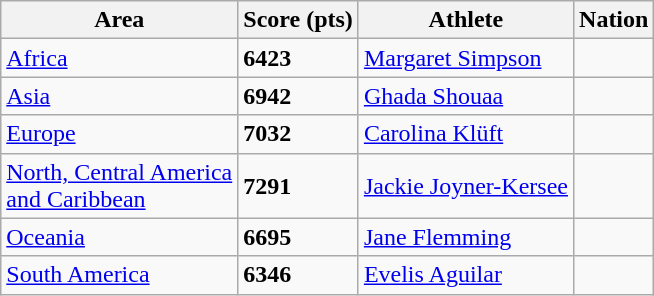<table class="wikitable">
<tr>
<th>Area</th>
<th>Score (pts)</th>
<th>Athlete</th>
<th>Nation</th>
</tr>
<tr>
<td><a href='#'>Africa</a> </td>
<td><strong>6423</strong></td>
<td><a href='#'>Margaret Simpson</a></td>
<td></td>
</tr>
<tr>
<td><a href='#'>Asia</a> </td>
<td><strong>6942</strong></td>
<td><a href='#'>Ghada Shouaa</a></td>
<td></td>
</tr>
<tr>
<td><a href='#'>Europe</a> </td>
<td><strong>7032</strong></td>
<td><a href='#'>Carolina Klüft</a></td>
<td></td>
</tr>
<tr>
<td><a href='#'>North, Central America<br> and Caribbean</a> </td>
<td><strong>7291</strong> </td>
<td><a href='#'>Jackie Joyner-Kersee</a></td>
<td></td>
</tr>
<tr>
<td><a href='#'>Oceania</a> </td>
<td><strong>6695</strong></td>
<td><a href='#'>Jane Flemming</a></td>
<td></td>
</tr>
<tr>
<td><a href='#'>South America</a> </td>
<td><strong>6346</strong></td>
<td><a href='#'>Evelis Aguilar</a></td>
<td></td>
</tr>
</table>
